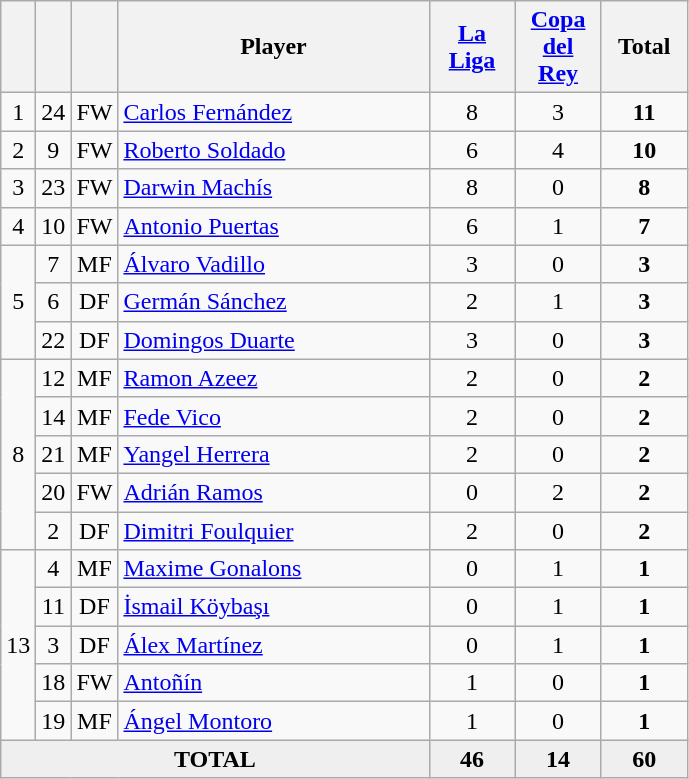<table class="wikitable sortable" style="text-align:center;">
<tr>
<th width=10></th>
<th width=10></th>
<th width=10></th>
<th width=200>Player</th>
<th width=50><a href='#'>La Liga</a></th>
<th width=50><a href='#'>Copa del Rey</a></th>
<th width=50>Total</th>
</tr>
<tr>
<td>1</td>
<td>24</td>
<td>FW</td>
<td align=left> <a href='#'>Carlos Fernández</a></td>
<td>8</td>
<td>3</td>
<td><strong>11</strong></td>
</tr>
<tr>
<td>2</td>
<td>9</td>
<td>FW</td>
<td align=left> <a href='#'>Roberto Soldado</a></td>
<td>6</td>
<td>4</td>
<td><strong>10</strong></td>
</tr>
<tr>
<td>3</td>
<td>23</td>
<td>FW</td>
<td align=left> <a href='#'>Darwin Machís</a></td>
<td>8</td>
<td>0</td>
<td><strong>8</strong></td>
</tr>
<tr>
<td>4</td>
<td>10</td>
<td>FW</td>
<td align=left> <a href='#'>Antonio Puertas</a></td>
<td>6</td>
<td>1</td>
<td><strong>7</strong></td>
</tr>
<tr>
<td rowspan="3">5</td>
<td>7</td>
<td>MF</td>
<td align=left> <a href='#'>Álvaro Vadillo</a></td>
<td>3</td>
<td>0</td>
<td><strong>3</strong></td>
</tr>
<tr>
<td>6</td>
<td>DF</td>
<td align=left> <a href='#'>Germán Sánchez</a></td>
<td>2</td>
<td>1</td>
<td><strong>3</strong></td>
</tr>
<tr>
<td>22</td>
<td>DF</td>
<td align=left> <a href='#'>Domingos Duarte</a></td>
<td>3</td>
<td>0</td>
<td><strong>3</strong></td>
</tr>
<tr>
<td rowspan="5">8</td>
<td>12</td>
<td>MF</td>
<td align=left> <a href='#'>Ramon Azeez</a></td>
<td>2</td>
<td>0</td>
<td><strong>2</strong></td>
</tr>
<tr>
<td>14</td>
<td>MF</td>
<td align=left> <a href='#'>Fede Vico</a></td>
<td>2</td>
<td>0</td>
<td><strong>2</strong></td>
</tr>
<tr>
<td>21</td>
<td>MF</td>
<td align=left> <a href='#'>Yangel Herrera</a></td>
<td>2</td>
<td>0</td>
<td><strong>2</strong></td>
</tr>
<tr>
<td>20</td>
<td>FW</td>
<td align=left> <a href='#'>Adrián Ramos</a></td>
<td>0</td>
<td>2</td>
<td><strong>2</strong></td>
</tr>
<tr>
<td>2</td>
<td>DF</td>
<td align=left> <a href='#'>Dimitri Foulquier</a></td>
<td>2</td>
<td>0</td>
<td><strong>2</strong></td>
</tr>
<tr>
<td rowspan="5">13</td>
<td>4</td>
<td>MF</td>
<td align=left> <a href='#'>Maxime Gonalons</a></td>
<td>0</td>
<td>1</td>
<td><strong>1</strong></td>
</tr>
<tr>
<td>11</td>
<td>DF</td>
<td align=left> <a href='#'>İsmail Köybaşı</a></td>
<td>0</td>
<td>1</td>
<td><strong>1</strong></td>
</tr>
<tr>
<td>3</td>
<td>DF</td>
<td align=left> <a href='#'>Álex Martínez</a></td>
<td>0</td>
<td>1</td>
<td><strong>1</strong></td>
</tr>
<tr>
<td>18</td>
<td>FW</td>
<td align=left> <a href='#'>Antoñín</a></td>
<td>1</td>
<td>0</td>
<td><strong>1</strong></td>
</tr>
<tr>
<td>19</td>
<td>MF</td>
<td align=left> <a href='#'>Ángel Montoro</a></td>
<td>1</td>
<td>0</td>
<td><strong>1</strong></td>
</tr>
<tr bgcolor="#EFEFEF">
<td colspan=4><strong>TOTAL</strong></td>
<td><strong>46</strong></td>
<td><strong>14</strong></td>
<td><strong>60</strong></td>
</tr>
</table>
